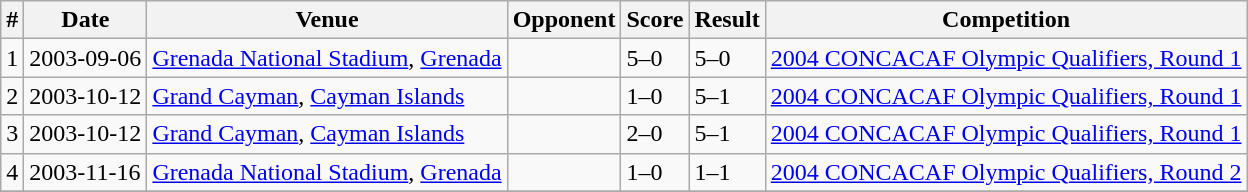<table class="wikitable">
<tr>
<th>#</th>
<th>Date</th>
<th>Venue</th>
<th>Opponent</th>
<th>Score</th>
<th>Result</th>
<th>Competition</th>
</tr>
<tr>
<td>1</td>
<td>2003-09-06</td>
<td><a href='#'>Grenada National Stadium</a>, <a href='#'>Grenada</a></td>
<td></td>
<td>5–0</td>
<td>5–0</td>
<td><a href='#'>2004 CONCACAF Olympic Qualifiers, Round 1</a></td>
</tr>
<tr>
<td>2</td>
<td>2003-10-12</td>
<td><a href='#'>Grand Cayman</a>, <a href='#'>Cayman Islands</a></td>
<td></td>
<td>1–0</td>
<td>5–1</td>
<td><a href='#'>2004 CONCACAF Olympic Qualifiers, Round 1</a></td>
</tr>
<tr>
<td>3</td>
<td>2003-10-12</td>
<td><a href='#'>Grand Cayman</a>, <a href='#'>Cayman Islands</a></td>
<td></td>
<td>2–0</td>
<td>5–1</td>
<td><a href='#'>2004 CONCACAF Olympic Qualifiers, Round 1</a></td>
</tr>
<tr>
<td>4</td>
<td>2003-11-16</td>
<td><a href='#'>Grenada National Stadium</a>, <a href='#'>Grenada</a></td>
<td></td>
<td>1–0</td>
<td>1–1</td>
<td><a href='#'>2004 CONCACAF Olympic Qualifiers, Round 2</a></td>
</tr>
<tr>
</tr>
</table>
